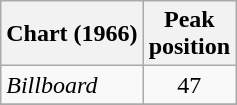<table class="wikitable">
<tr>
<th>Chart (1966)</th>
<th>Peak<br>position</th>
</tr>
<tr>
<td><em>Billboard</em></td>
<td align="center">47</td>
</tr>
<tr>
</tr>
</table>
